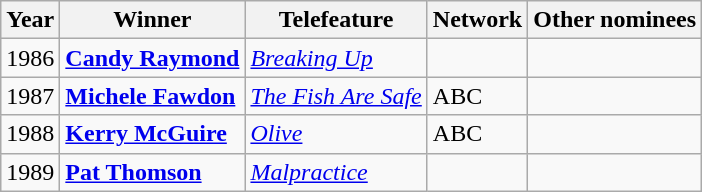<table class="wikitable">
<tr>
<th>Year</th>
<th>Winner</th>
<th>Telefeature</th>
<th>Network</th>
<th>Other nominees</th>
</tr>
<tr>
<td>1986</td>
<td><strong><a href='#'>Candy Raymond</a></strong></td>
<td><em><a href='#'>Breaking Up</a></em></td>
<td></td>
<td></td>
</tr>
<tr>
<td>1987</td>
<td><strong><a href='#'>Michele Fawdon</a></strong></td>
<td><em><a href='#'>The Fish Are Safe</a></em></td>
<td>ABC</td>
<td></td>
</tr>
<tr>
<td>1988</td>
<td><strong><a href='#'>Kerry McGuire</a></strong></td>
<td><em><a href='#'>Olive</a></em></td>
<td>ABC</td>
<td></td>
</tr>
<tr>
<td>1989</td>
<td><strong><a href='#'>Pat Thomson</a></strong></td>
<td><em><a href='#'>Malpractice</a></em></td>
<td></td>
<td></td>
</tr>
</table>
